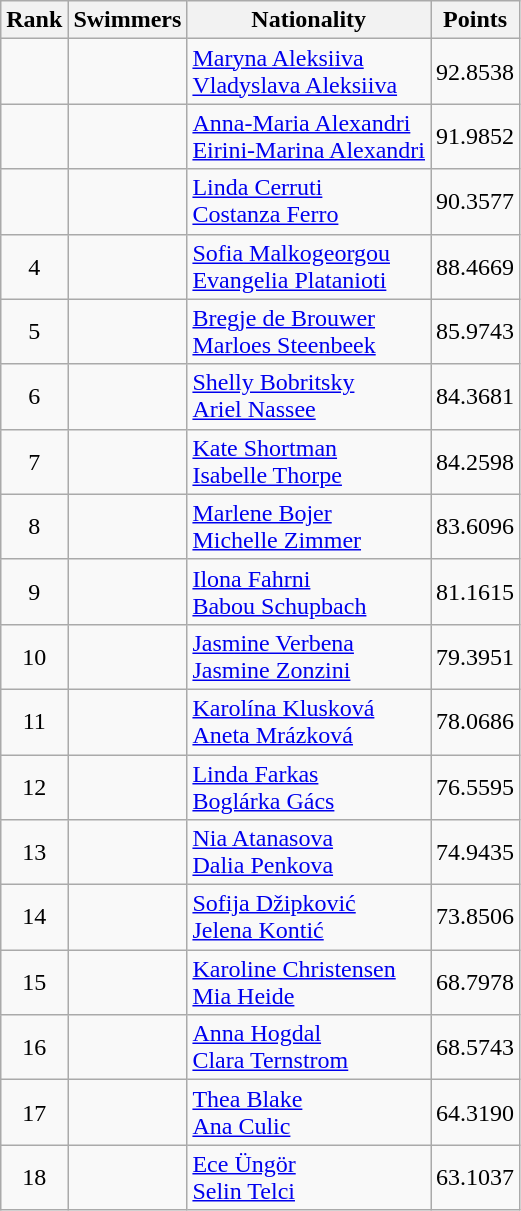<table class="wikitable sortable" style="text-align:center">
<tr>
<th>Rank</th>
<th>Swimmers</th>
<th>Nationality</th>
<th>Points</th>
</tr>
<tr>
<td></td>
<td align=left></td>
<td align=left><a href='#'>Maryna Aleksiiva</a><br><a href='#'>Vladyslava Aleksiiva</a></td>
<td>92.8538</td>
</tr>
<tr>
<td></td>
<td align=left></td>
<td align=left><a href='#'>Anna-Maria Alexandri</a><br><a href='#'>Eirini-Marina Alexandri</a></td>
<td>91.9852</td>
</tr>
<tr>
<td></td>
<td align=left></td>
<td align=left><a href='#'>Linda Cerruti</a><br><a href='#'>Costanza Ferro</a></td>
<td>90.3577</td>
</tr>
<tr>
<td>4</td>
<td align=left></td>
<td align=left><a href='#'>Sofia Malkogeorgou</a><br><a href='#'>Evangelia Platanioti</a></td>
<td>88.4669</td>
</tr>
<tr>
<td>5</td>
<td align=left></td>
<td align=left><a href='#'>Bregje de Brouwer</a><br><a href='#'>Marloes Steenbeek</a></td>
<td>85.9743</td>
</tr>
<tr>
<td>6</td>
<td align=left></td>
<td align=left><a href='#'>Shelly Bobritsky</a><br><a href='#'>Ariel Nassee</a></td>
<td>84.3681</td>
</tr>
<tr>
<td>7</td>
<td align=left></td>
<td align=left><a href='#'>Kate Shortman</a><br><a href='#'>Isabelle Thorpe</a></td>
<td>84.2598</td>
</tr>
<tr>
<td>8</td>
<td align=left></td>
<td align=left><a href='#'>Marlene Bojer</a><br><a href='#'>Michelle Zimmer</a></td>
<td>83.6096</td>
</tr>
<tr>
<td>9</td>
<td align=left></td>
<td align=left><a href='#'>Ilona Fahrni</a><br><a href='#'>Babou Schupbach</a></td>
<td>81.1615</td>
</tr>
<tr>
<td>10</td>
<td align=left></td>
<td align=left><a href='#'>Jasmine Verbena</a><br><a href='#'>Jasmine Zonzini</a></td>
<td>79.3951</td>
</tr>
<tr>
<td>11</td>
<td align=left></td>
<td align=left><a href='#'>Karolína Klusková</a><br><a href='#'>Aneta Mrázková</a></td>
<td>78.0686</td>
</tr>
<tr>
<td>12</td>
<td align=left></td>
<td align=left><a href='#'>Linda Farkas</a><br><a href='#'>Boglárka Gács</a></td>
<td>76.5595</td>
</tr>
<tr>
<td>13</td>
<td align=left></td>
<td align=left><a href='#'>Nia Atanasova</a><br><a href='#'>Dalia Penkova</a></td>
<td>74.9435</td>
</tr>
<tr>
<td>14</td>
<td align=left></td>
<td align=left><a href='#'>Sofija Džipković</a><br><a href='#'>Jelena Kontić</a></td>
<td>73.8506</td>
</tr>
<tr>
<td>15</td>
<td align=left></td>
<td align=left><a href='#'>Karoline Christensen</a><br><a href='#'>Mia Heide</a></td>
<td>68.7978</td>
</tr>
<tr>
<td>16</td>
<td align=left></td>
<td align=left><a href='#'>Anna Hogdal</a><br><a href='#'>Clara Ternstrom</a></td>
<td>68.5743</td>
</tr>
<tr>
<td>17</td>
<td align=left></td>
<td align=left><a href='#'>Thea Blake</a><br><a href='#'>Ana Culic</a></td>
<td>64.3190</td>
</tr>
<tr>
<td>18</td>
<td align=left></td>
<td align=left><a href='#'>Ece Üngör</a><br><a href='#'>Selin Telci</a></td>
<td>63.1037</td>
</tr>
</table>
